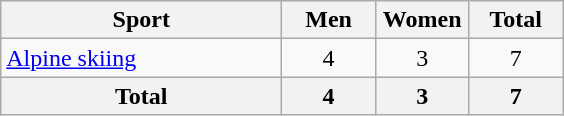<table class="wikitable sortable" style="text-align:center;">
<tr>
<th width=180>Sport</th>
<th width=55>Men</th>
<th width=55>Women</th>
<th width=55>Total</th>
</tr>
<tr>
<td align=left><a href='#'>Alpine skiing</a></td>
<td>4</td>
<td>3</td>
<td>7</td>
</tr>
<tr>
<th>Total</th>
<th>4</th>
<th>3</th>
<th>7</th>
</tr>
</table>
